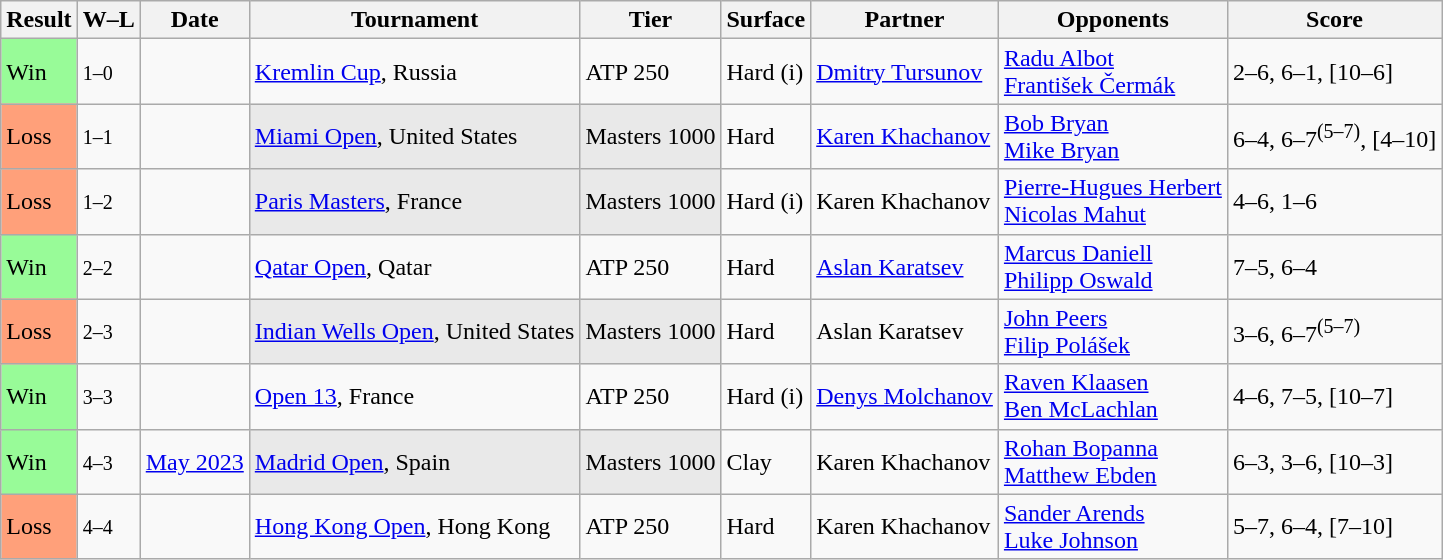<table class="sortable wikitable">
<tr>
<th>Result</th>
<th class="unsortable">W–L</th>
<th>Date</th>
<th>Tournament</th>
<th>Tier</th>
<th>Surface</th>
<th>Partner</th>
<th>Opponents</th>
<th class="unsortable">Score</th>
</tr>
<tr>
<td style="background:#98fb98;">Win</td>
<td><small>1–0</small></td>
<td><a href='#'></a></td>
<td><a href='#'>Kremlin Cup</a>, Russia</td>
<td>ATP 250</td>
<td>Hard (i)</td>
<td> <a href='#'>Dmitry Tursunov</a></td>
<td> <a href='#'>Radu Albot</a> <br> <a href='#'>František Čermák</a></td>
<td>2–6, 6–1, [10–6]</td>
</tr>
<tr>
<td bgcolor=FFA07A>Loss</td>
<td><small>1–1</small></td>
<td><a href='#'></a></td>
<td style="background:#E9E9E9;"><a href='#'>Miami Open</a>, United States</td>
<td style="background:#E9E9E9;">Masters 1000</td>
<td>Hard</td>
<td> <a href='#'>Karen Khachanov</a></td>
<td> <a href='#'>Bob Bryan</a><br> <a href='#'>Mike Bryan</a></td>
<td>6–4, 6–7<sup>(5–7)</sup>, [4–10]</td>
</tr>
<tr>
<td bgcolor=FFA07A>Loss</td>
<td><small>1–2</small></td>
<td><a href='#'></a></td>
<td style="background:#E9E9E9;"><a href='#'>Paris Masters</a>, France</td>
<td style="background:#E9E9E9;">Masters 1000</td>
<td>Hard (i)</td>
<td> Karen Khachanov</td>
<td> <a href='#'>Pierre-Hugues Herbert</a><br> <a href='#'>Nicolas Mahut</a></td>
<td>4–6, 1–6</td>
</tr>
<tr>
<td style="background:#98fb98;">Win</td>
<td><small>2–2</small></td>
<td><a href='#'></a></td>
<td><a href='#'>Qatar Open</a>, Qatar</td>
<td>ATP 250</td>
<td>Hard</td>
<td> <a href='#'>Aslan Karatsev</a></td>
<td> <a href='#'>Marcus Daniell</a><br> <a href='#'>Philipp Oswald</a></td>
<td>7–5, 6–4</td>
</tr>
<tr>
<td bgcolor=FFA07A>Loss</td>
<td><small>2–3</small></td>
<td><a href='#'></a></td>
<td style="background:#E9E9E9;"><a href='#'>Indian Wells Open</a>, United States</td>
<td style="background:#E9E9E9;">Masters 1000</td>
<td>Hard</td>
<td> Aslan Karatsev</td>
<td> <a href='#'>John Peers</a><br> <a href='#'>Filip Polášek</a></td>
<td>3–6, 6–7<sup>(5–7)</sup></td>
</tr>
<tr>
<td bgcolor=#98fb98>Win</td>
<td><small>3–3</small></td>
<td><a href='#'></a></td>
<td><a href='#'>Open 13</a>, France</td>
<td>ATP 250</td>
<td>Hard (i)</td>
<td> <a href='#'>Denys Molchanov</a></td>
<td> <a href='#'>Raven Klaasen</a><br> <a href='#'>Ben McLachlan</a></td>
<td>4–6, 7–5, [10–7]</td>
</tr>
<tr>
<td bgcolor=#98fb98>Win</td>
<td><small>4–3</small></td>
<td><a href='#'>May 2023</a></td>
<td style="background:#E9E9E9;"><a href='#'>Madrid Open</a>, Spain</td>
<td style="background:#E9E9E9;">Masters 1000</td>
<td>Clay</td>
<td> Karen Khachanov</td>
<td> <a href='#'>Rohan Bopanna</a> <br>  <a href='#'>Matthew Ebden</a></td>
<td>6–3, 3–6, [10–3]</td>
</tr>
<tr>
<td bgcolor=FFA07A>Loss</td>
<td><small>4–4</small></td>
<td><a href='#'></a></td>
<td><a href='#'>Hong Kong Open</a>, Hong Kong</td>
<td>ATP 250</td>
<td>Hard</td>
<td> Karen Khachanov</td>
<td> <a href='#'>Sander Arends</a><br> <a href='#'>Luke Johnson</a></td>
<td>5–7, 6–4, [7–10]</td>
</tr>
</table>
